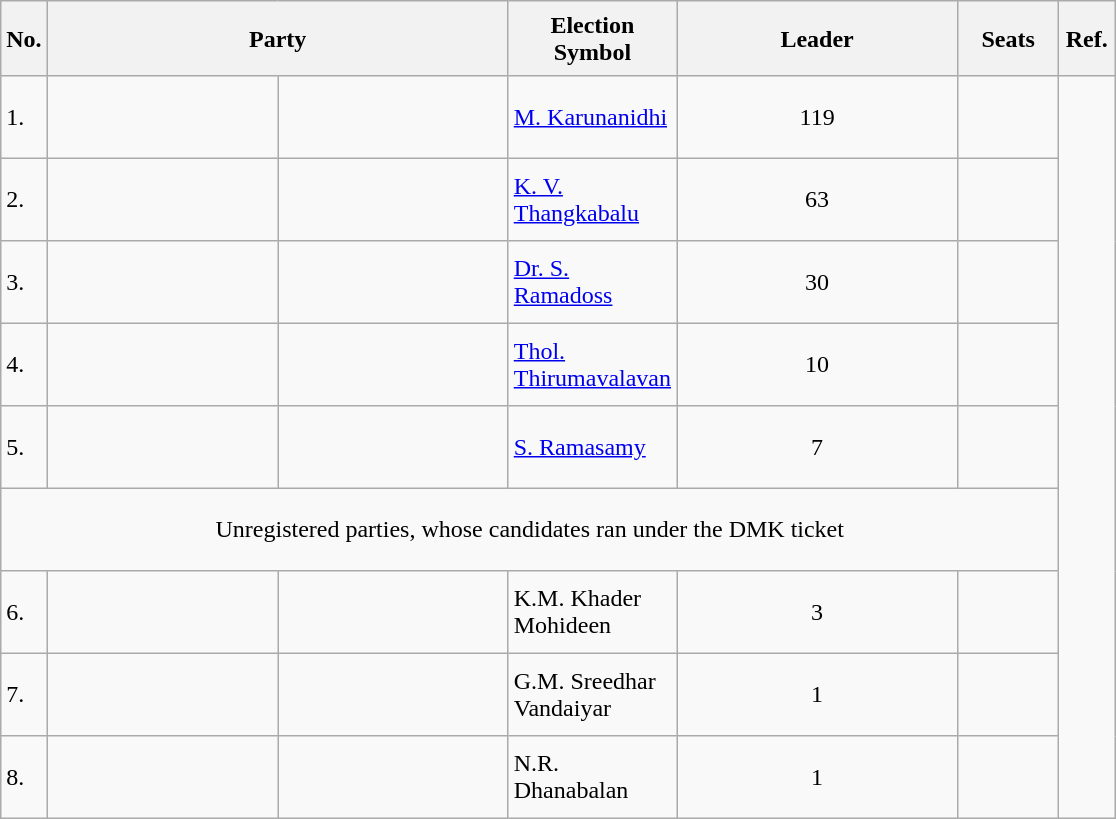<table class="wikitable">
<tr style="height: 50px;">
<th>No.</th>
<th scope="col" style="width:300px;"colspan="2">Party</th>
<th scope="col" style="width:80px;">Election Symbol</th>
<th scope="col" style="width:180px;">Leader</th>
<th scope="col" style="width:60px;">Seats</th>
<th scope="col" style="width:30px;">Ref.</th>
</tr>
<tr style="height: 55px;">
<td>1.</td>
<td></td>
<td></td>
<td><a href='#'>M. Karunanidhi</a></td>
<td style="text-align:center;">119</td>
<td style="text-align:center;"></td>
</tr>
<tr style="height: 55px;">
<td>2.</td>
<td></td>
<td style="text-align:center;"></td>
<td><a href='#'>K. V. Thangkabalu</a></td>
<td style="text-align:center;">63</td>
<td style="text-align:center;"></td>
</tr>
<tr style="height: 55px;">
<td>3.</td>
<td></td>
<td style="text-align:center;"></td>
<td><a href='#'>Dr. S. Ramadoss</a></td>
<td style="text-align:center;">30</td>
<td style="text-align:center;"></td>
</tr>
<tr style="height: 55px;">
<td>4.</td>
<td></td>
<td style="text-align:center;"><br></td>
<td><a href='#'>Thol. Thirumavalavan</a></td>
<td style="text-align:center;">10</td>
<td style="text-align:center;"></td>
</tr>
<tr style="height: 55px;">
<td>5.</td>
<td></td>
<td style="text-align:center;"></td>
<td><a href='#'>S. Ramasamy</a></td>
<td style="text-align:center;">7</td>
<td style="text-align:center;"></td>
</tr>
<tr style="height: 55px;">
<td colspan = "6" align = "center">Unregistered parties, whose candidates ran under the DMK ticket</td>
</tr>
<tr style="height: 55px;">
<td>6.</td>
<td></td>
<td></td>
<td>K.M. Khader Mohideen</td>
<td style="text-align:center;">3</td>
<td style="text-align:center;"></td>
</tr>
<tr style="height: 55px;">
<td>7.</td>
<td></td>
<td></td>
<td>G.M. Sreedhar Vandaiyar</td>
<td style="text-align:center;">1</td>
<td style="text-align:center;"></td>
</tr>
<tr style="height: 55px;">
<td>8.</td>
<td></td>
<td></td>
<td>N.R. Dhanabalan</td>
<td style="text-align:center;">1</td>
<td style="text-align:center;"></td>
</tr>
</table>
